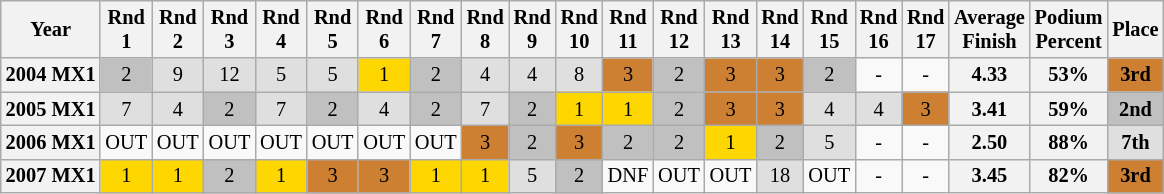<table class="wikitable" style="font-size: 85%; text-align:center">
<tr valign="top">
<th valign="middle">Year</th>
<th>Rnd<br>1</th>
<th>Rnd<br>2</th>
<th>Rnd<br>3</th>
<th>Rnd<br>4</th>
<th>Rnd<br>5</th>
<th>Rnd<br>6</th>
<th>Rnd<br>7</th>
<th>Rnd<br>8</th>
<th>Rnd<br>9</th>
<th>Rnd<br>10</th>
<th>Rnd<br>11</th>
<th>Rnd<br>12</th>
<th>Rnd<br>13</th>
<th>Rnd<br>14</th>
<th>Rnd<br>15</th>
<th>Rnd<br>16</th>
<th>Rnd<br>17</th>
<th valign="middle">Average<br>Finish</th>
<th valign="middle">Podium<br>Percent</th>
<th valign="middle">Place</th>
</tr>
<tr>
<th>2004 MX1</th>
<td style="background: silver;">2</td>
<td style="background:#dfdfdf;">9</td>
<td style="background:#dfdfdf;">12</td>
<td style="background:#dfdfdf;">5</td>
<td style="background:#dfdfdf;">5</td>
<td style="background: gold;">1</td>
<td style="background: silver;">2</td>
<td style="background:#dfdfdf;">4</td>
<td style="background:#dfdfdf;">4</td>
<td style="background:#dfdfdf;">8</td>
<td style="background:#CD7F32;">3</td>
<td style="background: silver;">2</td>
<td style="background:#CD7F32;">3</td>
<td style="background:#CD7F32;">3</td>
<td style="background: silver;">2</td>
<td>-</td>
<td>-</td>
<th>4.33</th>
<th>53%</th>
<th style="background:#CD7F32;">3rd</th>
</tr>
<tr>
<th>2005 MX1</th>
<td style="background:#dfdfdf;">7</td>
<td style="background:#dfdfdf;">4</td>
<td style="background: silver;">2</td>
<td style="background:#dfdfdf;">7</td>
<td style="background: silver;">2</td>
<td style="background:#dfdfdf;">4</td>
<td style="background: silver;">2</td>
<td style="background:#dfdfdf;">7</td>
<td style="background: silver;">2</td>
<td style="background: gold;">1</td>
<td style="background: gold;">1</td>
<td style="background: silver;">2</td>
<td style="background:#CD7F32;">3</td>
<td style="background:#CD7F32;">3</td>
<td style="background:#dfdfdf;">4</td>
<td style="background:#dfdfdf;">4</td>
<td style="background:#CD7F32;">3</td>
<th>3.41</th>
<th>59%</th>
<th style="background: silver;">2nd</th>
</tr>
<tr>
<th>2006 MX1</th>
<td>OUT</td>
<td>OUT</td>
<td>OUT</td>
<td>OUT</td>
<td>OUT</td>
<td>OUT</td>
<td>OUT</td>
<td style="background:#CD7F32;">3</td>
<td style="background: silver;">2</td>
<td style="background:#CD7F32;">3</td>
<td style="background: silver;">2</td>
<td style="background: silver;">2</td>
<td style="background: gold;">1</td>
<td style="background: silver;">2</td>
<td style="background:#dfdfdf;">5</td>
<td>-</td>
<td>-</td>
<th>2.50</th>
<th>88%</th>
<th style="background:#dfdfdf;">7th</th>
</tr>
<tr>
<th>2007 MX1</th>
<td style="background: gold;">1</td>
<td style="background: gold;">1</td>
<td style="background: silver;">2</td>
<td style="background: gold;">1</td>
<td style="background:#CD7F32;">3</td>
<td style="background:#CD7F32;">3</td>
<td style="background: gold;">1</td>
<td style="background: gold;">1</td>
<td style="background:#dfdfdf;">5</td>
<td style="background: silver;">2</td>
<td>DNF</td>
<td>OUT</td>
<td>OUT</td>
<td style="background:#dfdfdf;">18</td>
<td>OUT</td>
<td>-</td>
<td>-</td>
<th>3.45</th>
<th>82%</th>
<th style="background:#CD7F32;">3rd</th>
</tr>
</table>
